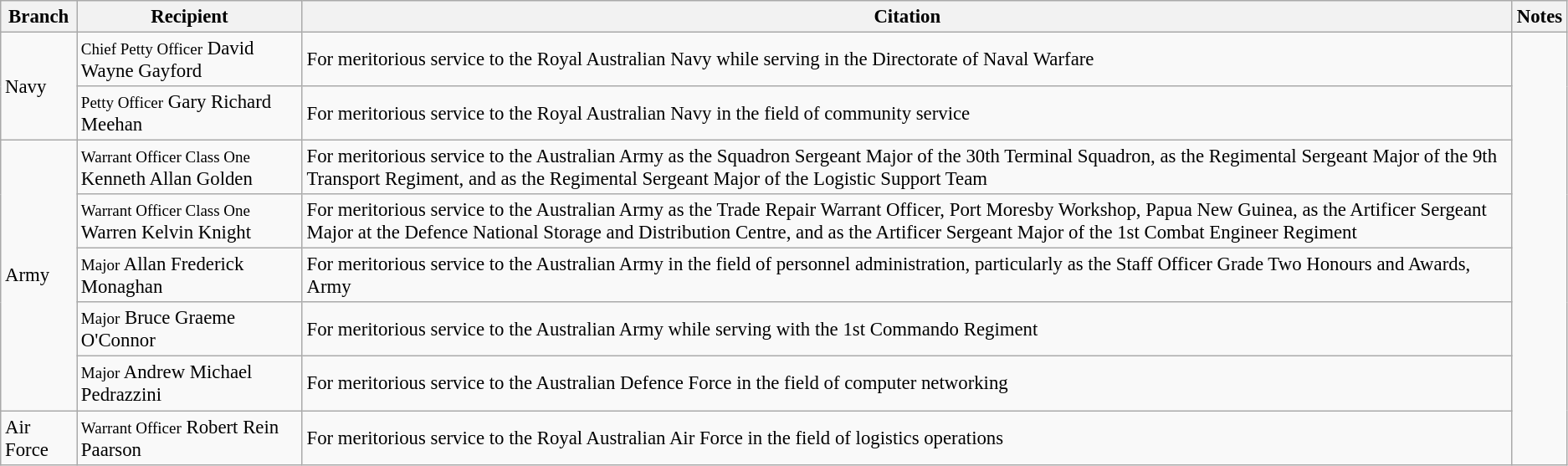<table class="wikitable" style="font-size:95%;">
<tr>
<th>Branch</th>
<th>Recipient</th>
<th>Citation</th>
<th>Notes</th>
</tr>
<tr>
<td rowspan=2>Navy</td>
<td><small>Chief Petty Officer</small> David Wayne Gayford</td>
<td>For meritorious service to the Royal Australian Navy while serving in the Directorate of Naval Warfare</td>
<td rowspan=8></td>
</tr>
<tr>
<td><small>Petty Officer</small> Gary Richard Meehan</td>
<td>For meritorious service to the Royal Australian Navy in the field of community service</td>
</tr>
<tr>
<td rowspan=5>Army</td>
<td><small>Warrant Officer Class One</small> Kenneth Allan Golden</td>
<td>For meritorious service to the Australian Army as the Squadron Sergeant Major of the 30th Terminal Squadron, as the Regimental Sergeant Major of the 9th Transport Regiment, and as the Regimental Sergeant Major of the Logistic Support Team</td>
</tr>
<tr>
<td><small>Warrant Officer Class One</small> Warren Kelvin Knight</td>
<td>For meritorious service to the Australian Army as the Trade Repair Warrant Officer, Port Moresby Workshop, Papua New Guinea, as the Artificer Sergeant Major at the Defence National Storage and Distribution Centre, and as the Artificer Sergeant Major of the 1st Combat Engineer Regiment</td>
</tr>
<tr>
<td><small>Major</small> Allan Frederick Monaghan</td>
<td>For meritorious service to the Australian Army in the field of personnel administration, particularly as the Staff Officer Grade Two Honours and Awards, Army</td>
</tr>
<tr>
<td><small>Major</small> Bruce Graeme O'Connor</td>
<td>For meritorious service to the Australian Army while serving with the 1st Commando Regiment</td>
</tr>
<tr>
<td><small>Major</small> Andrew Michael Pedrazzini</td>
<td>For meritorious service to the Australian Defence Force in the field of computer networking</td>
</tr>
<tr>
<td rowspan=1>Air Force</td>
<td><small>Warrant Officer</small> Robert Rein Paarson</td>
<td>For meritorious service to the Royal Australian Air Force in the field of logistics operations</td>
</tr>
</table>
